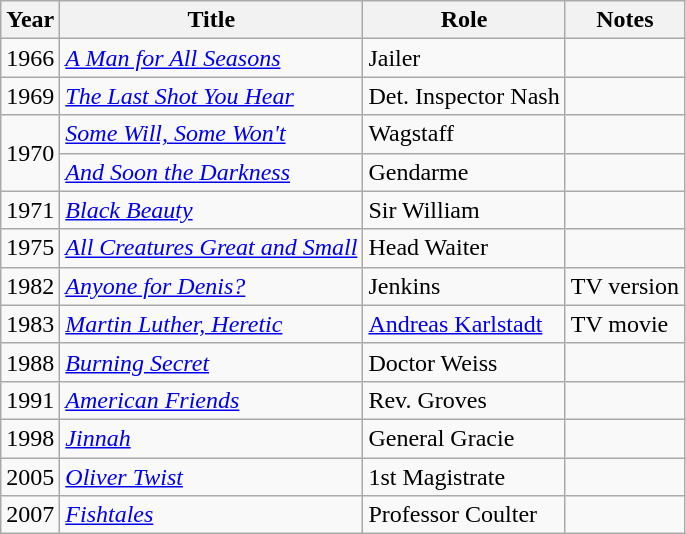<table class = "wikitable sortable">
<tr>
<th>Year</th>
<th>Title</th>
<th>Role</th>
<th class = "unsortable">Notes</th>
</tr>
<tr>
<td>1966</td>
<td><em><a href='#'>A Man for All Seasons</a></em></td>
<td>Jailer</td>
<td></td>
</tr>
<tr>
<td>1969</td>
<td><em><a href='#'>The Last Shot You Hear</a></em></td>
<td>Det. Inspector Nash</td>
<td></td>
</tr>
<tr>
<td rowspan=2>1970</td>
<td><em><a href='#'>Some Will, Some Won't</a></em></td>
<td>Wagstaff</td>
<td></td>
</tr>
<tr>
<td><em><a href='#'>And Soon the Darkness</a></em></td>
<td>Gendarme</td>
<td></td>
</tr>
<tr>
<td>1971</td>
<td><em><a href='#'>Black Beauty</a></em></td>
<td>Sir William</td>
<td></td>
</tr>
<tr>
<td>1975</td>
<td><em><a href='#'>All Creatures Great and Small</a></em></td>
<td>Head Waiter</td>
<td></td>
</tr>
<tr>
<td>1982</td>
<td><em><a href='#'>Anyone for Denis?</a></em></td>
<td>Jenkins</td>
<td>TV version</td>
</tr>
<tr>
<td>1983</td>
<td><em><a href='#'>Martin Luther, Heretic</a></em></td>
<td><a href='#'>Andreas Karlstadt</a></td>
<td>TV movie</td>
</tr>
<tr>
<td>1988</td>
<td><em><a href='#'>Burning Secret</a></em></td>
<td>Doctor Weiss</td>
<td></td>
</tr>
<tr>
<td>1991</td>
<td><em><a href='#'>American Friends</a></em></td>
<td>Rev. Groves</td>
<td></td>
</tr>
<tr>
<td>1998</td>
<td><em><a href='#'>Jinnah</a></em></td>
<td>General Gracie</td>
<td></td>
</tr>
<tr>
<td>2005</td>
<td><em><a href='#'>Oliver Twist</a></em></td>
<td>1st Magistrate</td>
<td></td>
</tr>
<tr>
<td>2007</td>
<td><em><a href='#'>Fishtales</a></em></td>
<td>Professor Coulter</td>
<td></td>
</tr>
</table>
